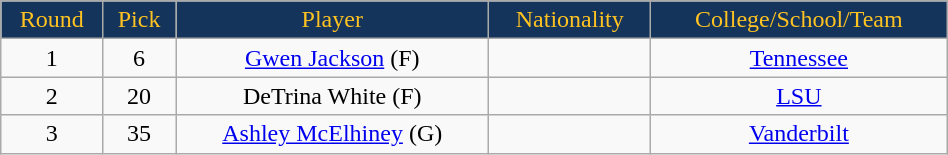<table class="wikitable" width="50%">
<tr align="center" style="background:#14345B; color:#FFC322;">
<td>Round</td>
<td>Pick</td>
<td>Player</td>
<td>Nationality</td>
<td>College/School/Team</td>
</tr>
<tr align="center">
<td>1</td>
<td>6</td>
<td><a href='#'>Gwen Jackson</a> (F)</td>
<td></td>
<td><a href='#'>Tennessee</a></td>
</tr>
<tr align="center">
<td>2</td>
<td>20</td>
<td>DeTrina White (F)</td>
<td></td>
<td><a href='#'>LSU</a></td>
</tr>
<tr align="center">
<td>3</td>
<td>35</td>
<td><a href='#'>Ashley McElhiney</a> (G)</td>
<td></td>
<td><a href='#'>Vanderbilt</a></td>
</tr>
</table>
